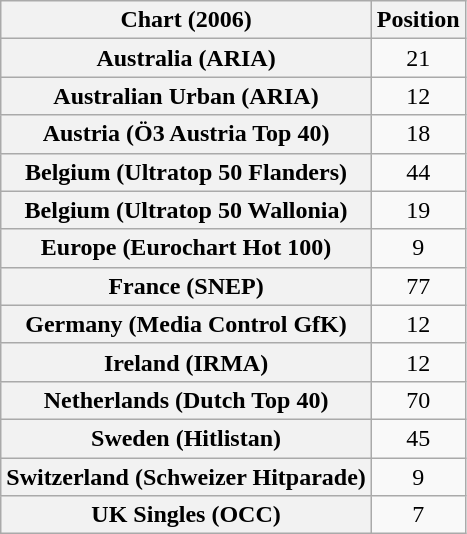<table class="wikitable sortable plainrowheaders" style="text-align:center">
<tr>
<th scope="col">Chart (2006)</th>
<th scope="col">Position</th>
</tr>
<tr>
<th scope="row">Australia (ARIA)</th>
<td>21</td>
</tr>
<tr>
<th scope="row">Australian Urban (ARIA)</th>
<td>12</td>
</tr>
<tr>
<th scope="row">Austria (Ö3 Austria Top 40)</th>
<td>18</td>
</tr>
<tr>
<th scope="row">Belgium (Ultratop 50 Flanders)</th>
<td>44</td>
</tr>
<tr>
<th scope="row">Belgium (Ultratop 50 Wallonia)</th>
<td>19</td>
</tr>
<tr>
<th scope="row">Europe (Eurochart Hot 100)</th>
<td>9</td>
</tr>
<tr>
<th scope="row">France (SNEP)</th>
<td>77</td>
</tr>
<tr>
<th scope="row">Germany (Media Control GfK)</th>
<td>12</td>
</tr>
<tr>
<th scope="row">Ireland (IRMA)</th>
<td>12</td>
</tr>
<tr>
<th scope="row">Netherlands (Dutch Top 40)</th>
<td>70</td>
</tr>
<tr>
<th scope="row">Sweden (Hitlistan)</th>
<td>45</td>
</tr>
<tr>
<th scope="row">Switzerland (Schweizer Hitparade)</th>
<td>9</td>
</tr>
<tr>
<th scope="row">UK Singles (OCC)</th>
<td>7</td>
</tr>
</table>
